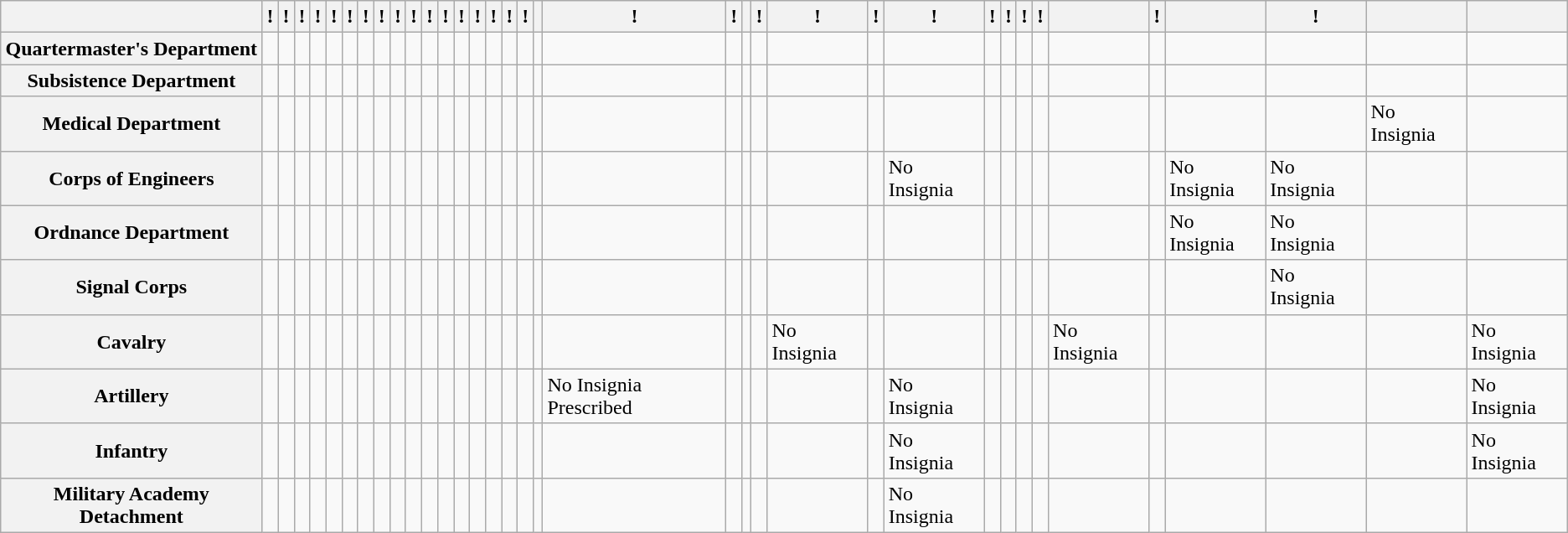<table class="wikitable">
<tr>
<th></th>
<th>!<small></small></th>
<th>!<small></small></th>
<th>!<small></small></th>
<th>!<small></small></th>
<th>!<small></small></th>
<th>!<small></small></th>
<th>!<small></small></th>
<th>!<small></small></th>
<th>!<small></small></th>
<th>!<small></small></th>
<th>!<small></small></th>
<th>!<small></small></th>
<th>!<small></small></th>
<th>!<small></small></th>
<th>!<small></small></th>
<th>!<small></small></th>
<th>!<small></small></th>
<th><small></small></th>
<th>!<small></small></th>
<th>!<small></small></th>
<th><small></small></th>
<th>!<small></small></th>
<th>!<small></small></th>
<th>!<small></small></th>
<th>!<small></small></th>
<th>!<small></small></th>
<th>!<small></small></th>
<th>!<small></small></th>
<th>!<small></small></th>
<th><small></small></th>
<th>!<small></small></th>
<th><small></small></th>
<th>!<small></small></th>
<th><small></small></th>
<th><small></small></th>
</tr>
<tr>
<th>Quartermaster's Department</th>
<td></td>
<td></td>
<td></td>
<td></td>
<td></td>
<td></td>
<td></td>
<td></td>
<td></td>
<td></td>
<td></td>
<td></td>
<td></td>
<td></td>
<td></td>
<td></td>
<td></td>
<td></td>
<td></td>
<td></td>
<td></td>
<td></td>
<td></td>
<td></td>
<td></td>
<td></td>
<td></td>
<td></td>
<td></td>
<td></td>
<td></td>
<td></td>
<td></td>
<td></td>
<td></td>
</tr>
<tr>
<th>Subsistence Department</th>
<td></td>
<td></td>
<td></td>
<td></td>
<td></td>
<td></td>
<td></td>
<td></td>
<td></td>
<td></td>
<td></td>
<td></td>
<td></td>
<td></td>
<td></td>
<td></td>
<td></td>
<td></td>
<td></td>
<td></td>
<td></td>
<td></td>
<td></td>
<td></td>
<td></td>
<td></td>
<td></td>
<td></td>
<td></td>
<td></td>
<td></td>
<td></td>
<td></td>
<td></td>
<td></td>
</tr>
<tr>
<th>Medical Department</th>
<td></td>
<td></td>
<td></td>
<td></td>
<td></td>
<td></td>
<td></td>
<td></td>
<td></td>
<td></td>
<td></td>
<td></td>
<td></td>
<td></td>
<td></td>
<td></td>
<td></td>
<td></td>
<td></td>
<td></td>
<td></td>
<td></td>
<td></td>
<td></td>
<td></td>
<td></td>
<td></td>
<td></td>
<td></td>
<td></td>
<td></td>
<td></td>
<td></td>
<td>No Insignia</td>
<td></td>
</tr>
<tr>
<th>Corps of Engineers</th>
<td></td>
<td></td>
<td></td>
<td></td>
<td></td>
<td></td>
<td></td>
<td></td>
<td></td>
<td></td>
<td></td>
<td></td>
<td></td>
<td></td>
<td></td>
<td></td>
<td></td>
<td></td>
<td></td>
<td></td>
<td></td>
<td></td>
<td></td>
<td></td>
<td>No Insignia</td>
<td></td>
<td></td>
<td></td>
<td></td>
<td></td>
<td></td>
<td>No Insignia</td>
<td>No Insignia</td>
<td></td>
<td></td>
</tr>
<tr>
<th>Ordnance Department</th>
<td></td>
<td></td>
<td></td>
<td></td>
<td></td>
<td></td>
<td></td>
<td></td>
<td></td>
<td></td>
<td></td>
<td></td>
<td></td>
<td></td>
<td></td>
<td></td>
<td></td>
<td></td>
<td></td>
<td></td>
<td></td>
<td></td>
<td></td>
<td></td>
<td></td>
<td></td>
<td></td>
<td></td>
<td></td>
<td></td>
<td></td>
<td>No Insignia</td>
<td>No Insignia</td>
<td></td>
<td></td>
</tr>
<tr>
<th>Signal Corps</th>
<td></td>
<td></td>
<td></td>
<td></td>
<td></td>
<td></td>
<td></td>
<td></td>
<td></td>
<td></td>
<td></td>
<td></td>
<td></td>
<td></td>
<td></td>
<td></td>
<td></td>
<td></td>
<td></td>
<td></td>
<td></td>
<td></td>
<td></td>
<td></td>
<td></td>
<td></td>
<td></td>
<td></td>
<td></td>
<td></td>
<td></td>
<td></td>
<td>No Insignia</td>
<td></td>
<td></td>
</tr>
<tr>
<th>Cavalry</th>
<td></td>
<td></td>
<td></td>
<td></td>
<td></td>
<td></td>
<td></td>
<td></td>
<td></td>
<td></td>
<td></td>
<td></td>
<td></td>
<td></td>
<td></td>
<td></td>
<td></td>
<td></td>
<td></td>
<td></td>
<td></td>
<td></td>
<td>No Insignia</td>
<td></td>
<td></td>
<td></td>
<td></td>
<td></td>
<td></td>
<td>No Insignia</td>
<td></td>
<td></td>
<td></td>
<td></td>
<td>No Insignia</td>
</tr>
<tr>
<th>Artillery</th>
<td></td>
<td></td>
<td></td>
<td></td>
<td></td>
<td></td>
<td></td>
<td></td>
<td></td>
<td></td>
<td></td>
<td></td>
<td></td>
<td></td>
<td></td>
<td></td>
<td></td>
<td></td>
<td>No Insignia  Prescribed</td>
<td></td>
<td></td>
<td></td>
<td></td>
<td></td>
<td>No Insignia</td>
<td></td>
<td></td>
<td></td>
<td></td>
<td></td>
<td></td>
<td></td>
<td></td>
<td></td>
<td>No Insignia</td>
</tr>
<tr>
<th>Infantry</th>
<td></td>
<td></td>
<td></td>
<td></td>
<td></td>
<td></td>
<td></td>
<td></td>
<td></td>
<td></td>
<td></td>
<td></td>
<td></td>
<td></td>
<td></td>
<td></td>
<td></td>
<td></td>
<td></td>
<td></td>
<td></td>
<td></td>
<td></td>
<td></td>
<td>No Insignia</td>
<td></td>
<td></td>
<td></td>
<td></td>
<td></td>
<td></td>
<td></td>
<td></td>
<td></td>
<td>No Insignia</td>
</tr>
<tr>
<th>Military Academy Detachment</th>
<td></td>
<td></td>
<td></td>
<td></td>
<td></td>
<td></td>
<td></td>
<td></td>
<td></td>
<td></td>
<td></td>
<td></td>
<td></td>
<td></td>
<td></td>
<td></td>
<td></td>
<td></td>
<td></td>
<td></td>
<td></td>
<td></td>
<td></td>
<td></td>
<td>No Insignia</td>
<td></td>
<td></td>
<td></td>
<td></td>
<td></td>
<td></td>
<td></td>
<td></td>
<td></td>
<td></td>
</tr>
</table>
